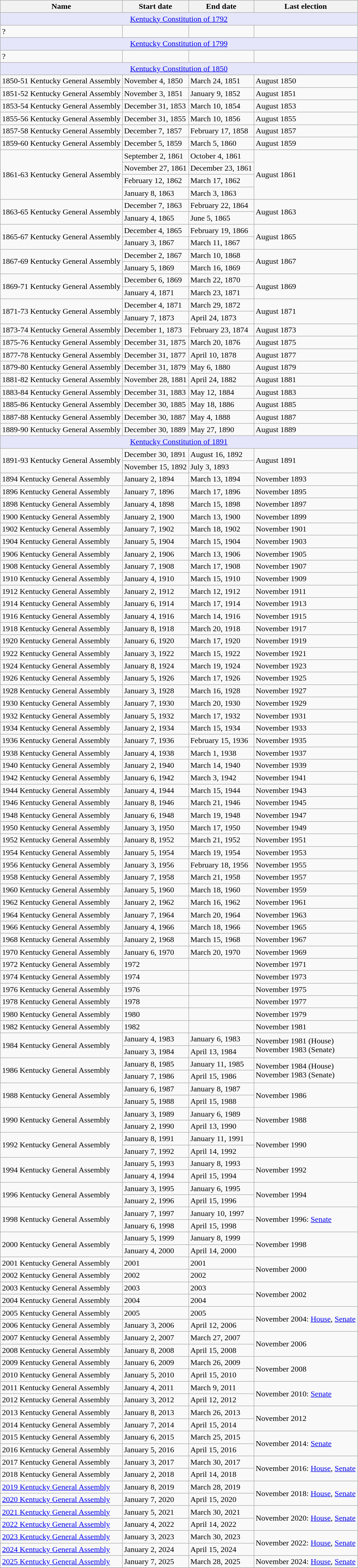<table class="wikitable mw-datatable sticky-header">
<tr>
<th>Name</th>
<th>Start date</th>
<th>End date</th>
<th>Last election</th>
</tr>
<tr>
<td colspan=4 style="text-align: center; background-color:#E6E6FA;"><a href='#'>Kentucky Constitution of 1792</a></td>
</tr>
<tr>
<td>?</td>
<td></td>
<td></td>
<td></td>
</tr>
<tr>
<td colspan=4 style="text-align: center; background-color:#E6E6FA;"><a href='#'>Kentucky Constitution of 1799</a></td>
</tr>
<tr>
<td>?</td>
<td></td>
<td></td>
<td></td>
</tr>
<tr>
<td colspan=4 style="text-align: center; background-color:#E6E6FA;"><a href='#'>Kentucky Constitution of 1850</a></td>
</tr>
<tr>
<td>1850-51 Kentucky General Assembly</td>
<td>November 4, 1850</td>
<td>March 24, 1851</td>
<td>August 1850</td>
</tr>
<tr>
<td>1851-52 Kentucky General Assembly</td>
<td>November 3, 1851</td>
<td>January 9, 1852</td>
<td>August 1851</td>
</tr>
<tr>
<td>1853-54 Kentucky General Assembly</td>
<td>December 31, 1853</td>
<td>March 10, 1854</td>
<td>August 1853</td>
</tr>
<tr>
<td>1855-56 Kentucky General Assembly</td>
<td>December 31, 1855</td>
<td>March 10, 1856</td>
<td>August 1855</td>
</tr>
<tr>
<td>1857-58 Kentucky General Assembly</td>
<td>December 7, 1857</td>
<td>February 17, 1858</td>
<td>August 1857</td>
</tr>
<tr>
<td>1859-60 Kentucky General Assembly</td>
<td>December 5, 1859</td>
<td>March 5, 1860</td>
<td>August 1859</td>
</tr>
<tr>
<td rowspan=4>1861-63 Kentucky General Assembly<br></td>
<td>September 2, 1861</td>
<td>October 4, 1861</td>
<td rowspan=4>August 1861</td>
</tr>
<tr>
<td>November 27, 1861</td>
<td>December 23, 1861</td>
</tr>
<tr>
<td>February 12, 1862</td>
<td>March 17, 1862</td>
</tr>
<tr>
<td>January 8, 1863</td>
<td>March 3, 1863</td>
</tr>
<tr>
<td rowspan=2>1863-65 Kentucky General Assembly<br></td>
<td>December 7, 1863</td>
<td>February 22, 1864</td>
<td rowspan=2>August 1863</td>
</tr>
<tr>
<td>January 4, 1865</td>
<td>June 5, 1865</td>
</tr>
<tr>
<td rowspan=2>1865-67 Kentucky General Assembly<br></td>
<td>December 4, 1865</td>
<td>February 19, 1866</td>
<td rowspan=2>August 1865</td>
</tr>
<tr>
<td>January 3, 1867</td>
<td>March 11, 1867</td>
</tr>
<tr>
<td rowspan=2>1867-69 Kentucky General Assembly<br></td>
<td>December 2, 1867</td>
<td>March 10, 1868</td>
<td rowspan=2>August 1867</td>
</tr>
<tr>
<td>January 5, 1869</td>
<td>March 16, 1869</td>
</tr>
<tr>
<td rowspan=2>1869-71 Kentucky General Assembly<br></td>
<td>December 6, 1869</td>
<td>March 22, 1870</td>
<td rowspan=2>August 1869</td>
</tr>
<tr>
<td>January 4, 1871</td>
<td>March 23, 1871</td>
</tr>
<tr>
<td rowspan=2>1871-73 Kentucky General Assembly<br></td>
<td>December 4, 1871</td>
<td>March 29, 1872</td>
<td rowspan=2>August 1871</td>
</tr>
<tr>
<td>January 7, 1873</td>
<td>April 24, 1873</td>
</tr>
<tr>
<td>1873-74 Kentucky General Assembly</td>
<td>December 1, 1873</td>
<td>February 23, 1874</td>
<td>August 1873</td>
</tr>
<tr>
<td>1875-76 Kentucky General Assembly</td>
<td>December 31, 1875</td>
<td>March 20, 1876</td>
<td>August 1875</td>
</tr>
<tr>
<td>1877-78 Kentucky General Assembly</td>
<td>December 31, 1877</td>
<td>April 10, 1878</td>
<td>August 1877</td>
</tr>
<tr>
<td>1879-80 Kentucky General Assembly</td>
<td>December 31, 1879</td>
<td>May 6, 1880</td>
<td>August 1879</td>
</tr>
<tr>
<td>1881-82 Kentucky General Assembly</td>
<td>November 28, 1881</td>
<td>April 24, 1882</td>
<td>August 1881</td>
</tr>
<tr>
<td>1883-84 Kentucky General Assembly</td>
<td>December 31, 1883</td>
<td>May 12, 1884</td>
<td>August 1883</td>
</tr>
<tr>
<td>1885-86 Kentucky General Assembly</td>
<td>December 30, 1885</td>
<td>May 18, 1886</td>
<td>August 1885</td>
</tr>
<tr>
<td>1887-88 Kentucky General Assembly</td>
<td>December 30, 1887</td>
<td>May 4, 1888</td>
<td>August 1887</td>
</tr>
<tr>
<td>1889-90 Kentucky General Assembly</td>
<td>December 30, 1889</td>
<td>May 27, 1890</td>
<td>August 1889</td>
</tr>
<tr>
<td colspan=4 style="text-align: center; background-color:#E6E6FA;"><a href='#'>Kentucky Constitution of 1891</a></td>
</tr>
<tr>
<td rowspan=2>1891-93 Kentucky General Assembly<br></td>
<td>December 30, 1891</td>
<td>August 16, 1892</td>
<td rowspan=2>August 1891</td>
</tr>
<tr>
<td>November 15, 1892</td>
<td>July 3, 1893</td>
</tr>
<tr>
<td>1894 Kentucky General Assembly</td>
<td>January 2, 1894</td>
<td>March 13, 1894</td>
<td>November 1893</td>
</tr>
<tr>
<td>1896 Kentucky General Assembly</td>
<td>January 7, 1896</td>
<td>March 17, 1896</td>
<td>November 1895</td>
</tr>
<tr>
<td>1898 Kentucky General Assembly</td>
<td>January 4, 1898</td>
<td>March 15, 1898</td>
<td>November 1897</td>
</tr>
<tr>
<td>1900 Kentucky General Assembly</td>
<td>January 2, 1900</td>
<td>March 13, 1900</td>
<td>November 1899</td>
</tr>
<tr>
<td>1902 Kentucky General Assembly</td>
<td>January 7, 1902</td>
<td>March 18, 1902</td>
<td>November 1901</td>
</tr>
<tr>
<td>1904 Kentucky General Assembly</td>
<td>January 5, 1904</td>
<td>March 15, 1904</td>
<td>November 1903</td>
</tr>
<tr>
<td>1906 Kentucky General Assembly</td>
<td>January 2, 1906</td>
<td>March 13, 1906</td>
<td>November 1905</td>
</tr>
<tr>
<td>1908 Kentucky General Assembly</td>
<td>January 7, 1908</td>
<td>March 17, 1908</td>
<td>November 1907</td>
</tr>
<tr>
<td>1910 Kentucky General Assembly</td>
<td>January 4, 1910</td>
<td>March 15, 1910</td>
<td>November 1909</td>
</tr>
<tr>
<td>1912 Kentucky General Assembly</td>
<td>January 2, 1912</td>
<td>March 12, 1912</td>
<td>November 1911</td>
</tr>
<tr>
<td>1914 Kentucky General Assembly</td>
<td>January 6, 1914</td>
<td>March 17, 1914</td>
<td>November 1913</td>
</tr>
<tr>
<td>1916 Kentucky General Assembly</td>
<td>January 4, 1916</td>
<td>March 14, 1916</td>
<td>November 1915</td>
</tr>
<tr>
<td>1918 Kentucky General Assembly</td>
<td>January 8, 1918</td>
<td>March 20, 1918</td>
<td>November 1917</td>
</tr>
<tr>
<td>1920 Kentucky General Assembly</td>
<td>January 6, 1920</td>
<td>March 17, 1920</td>
<td>November 1919</td>
</tr>
<tr>
<td>1922 Kentucky General Assembly</td>
<td>January 3, 1922</td>
<td>March 15, 1922</td>
<td>November 1921</td>
</tr>
<tr>
<td>1924 Kentucky General Assembly</td>
<td>January 8, 1924</td>
<td>March 19, 1924</td>
<td>November 1923</td>
</tr>
<tr>
<td>1926 Kentucky General Assembly</td>
<td>January 5, 1926</td>
<td>March 17, 1926</td>
<td>November 1925</td>
</tr>
<tr>
<td>1928 Kentucky General Assembly</td>
<td>January 3, 1928</td>
<td>March 16, 1928</td>
<td>November 1927</td>
</tr>
<tr>
<td>1930 Kentucky General Assembly</td>
<td>January 7, 1930</td>
<td>March 20, 1930</td>
<td>November 1929</td>
</tr>
<tr>
<td>1932 Kentucky General Assembly</td>
<td>January 5, 1932</td>
<td>March 17, 1932</td>
<td>November 1931</td>
</tr>
<tr>
<td>1934 Kentucky General Assembly</td>
<td>January 2, 1934</td>
<td>March 15, 1934</td>
<td>November 1933</td>
</tr>
<tr>
<td>1936 Kentucky General Assembly</td>
<td>January 7, 1936</td>
<td>February 15, 1936</td>
<td>November 1935</td>
</tr>
<tr>
<td>1938 Kentucky General Assembly</td>
<td>January 4, 1938</td>
<td>March 1, 1938</td>
<td>November 1937</td>
</tr>
<tr>
<td>1940 Kentucky General Assembly</td>
<td>January 2, 1940</td>
<td>March 14, 1940</td>
<td>November 1939</td>
</tr>
<tr>
<td>1942 Kentucky General Assembly</td>
<td>January 6, 1942</td>
<td>March 3, 1942</td>
<td>November 1941</td>
</tr>
<tr>
<td>1944 Kentucky General Assembly</td>
<td>January 4, 1944</td>
<td>March 15, 1944</td>
<td>November 1943</td>
</tr>
<tr>
<td>1946 Kentucky General Assembly</td>
<td>January 8, 1946</td>
<td>March 21, 1946</td>
<td>November 1945</td>
</tr>
<tr>
<td>1948 Kentucky General Assembly</td>
<td>January 6, 1948</td>
<td>March 19, 1948</td>
<td>November 1947</td>
</tr>
<tr>
<td>1950 Kentucky General Assembly</td>
<td>January 3, 1950</td>
<td>March 17, 1950</td>
<td>November 1949</td>
</tr>
<tr>
<td>1952 Kentucky General Assembly</td>
<td>January 8, 1952</td>
<td>March 21, 1952</td>
<td>November 1951</td>
</tr>
<tr>
<td>1954 Kentucky General Assembly</td>
<td>January 5, 1954</td>
<td>March 19, 1954</td>
<td>November 1953</td>
</tr>
<tr>
<td>1956 Kentucky General Assembly</td>
<td>January 3, 1956</td>
<td>February 18, 1956</td>
<td>November 1955</td>
</tr>
<tr>
<td>1958 Kentucky General Assembly</td>
<td>January 7, 1958</td>
<td>March 21, 1958</td>
<td>November 1957</td>
</tr>
<tr>
<td>1960 Kentucky General Assembly</td>
<td>January 5, 1960</td>
<td>March 18, 1960</td>
<td>November 1959</td>
</tr>
<tr>
<td>1962 Kentucky General Assembly</td>
<td>January 2, 1962</td>
<td>March 16, 1962</td>
<td>November 1961</td>
</tr>
<tr>
<td>1964 Kentucky General Assembly</td>
<td>January 7, 1964</td>
<td>March 20, 1964</td>
<td>November 1963</td>
</tr>
<tr>
<td>1966 Kentucky General Assembly</td>
<td>January 4, 1966</td>
<td>March 18, 1966</td>
<td>November 1965</td>
</tr>
<tr>
<td>1968 Kentucky General Assembly</td>
<td>January 2, 1968</td>
<td>March 15, 1968</td>
<td>November 1967</td>
</tr>
<tr>
<td>1970 Kentucky General Assembly</td>
<td>January 6, 1970</td>
<td>March 20, 1970</td>
<td>November 1969</td>
</tr>
<tr>
<td>1972 Kentucky General Assembly</td>
<td>1972</td>
<td></td>
<td>November 1971</td>
</tr>
<tr>
<td>1974 Kentucky General Assembly</td>
<td>1974</td>
<td></td>
<td>November 1973</td>
</tr>
<tr>
<td>1976 Kentucky General Assembly</td>
<td>1976</td>
<td></td>
<td>November 1975</td>
</tr>
<tr>
<td>1978 Kentucky General Assembly</td>
<td>1978</td>
<td></td>
<td>November 1977</td>
</tr>
<tr>
<td>1980 Kentucky General Assembly</td>
<td>1980</td>
<td></td>
<td>November 1979</td>
</tr>
<tr>
<td>1982 Kentucky General Assembly</td>
<td>1982</td>
<td></td>
<td>November 1981</td>
</tr>
<tr>
<td rowspan=2>1984 Kentucky General Assembly<br></td>
<td>January 4, 1983</td>
<td>January 6, 1983</td>
<td rowspan=2>November 1981 (House)<br>November 1983 (Senate)</td>
</tr>
<tr>
<td>January 3, 1984</td>
<td>April 13, 1984</td>
</tr>
<tr>
<td rowspan=2>1986 Kentucky General Assembly<br></td>
<td>January 8, 1985</td>
<td>January 11, 1985</td>
<td rowspan=2>November 1984 (House)<br>November 1983 (Senate)</td>
</tr>
<tr>
<td>January 7, 1986</td>
<td>April 15, 1986</td>
</tr>
<tr>
<td rowspan=2>1988 Kentucky General Assembly<br></td>
<td>January 6, 1987</td>
<td>January 8, 1987</td>
<td rowspan=2>November 1986</td>
</tr>
<tr>
<td>January 5, 1988</td>
<td>April 15, 1988</td>
</tr>
<tr>
<td rowspan=2>1990 Kentucky General Assembly<br></td>
<td>January 3, 1989</td>
<td>January 6, 1989</td>
<td rowspan=2>November 1988</td>
</tr>
<tr>
<td>January 2, 1990</td>
<td>April 13, 1990</td>
</tr>
<tr>
<td rowspan=2>1992 Kentucky General Assembly<br></td>
<td>January 8, 1991</td>
<td>January 11, 1991</td>
<td rowspan=2>November 1990</td>
</tr>
<tr>
<td>January 7, 1992</td>
<td>April 14, 1992</td>
</tr>
<tr>
<td rowspan=2>1994 Kentucky General Assembly<br></td>
<td>January 5, 1993</td>
<td>January 8, 1993</td>
<td rowspan=2>November 1992</td>
</tr>
<tr>
<td>January 4, 1994</td>
<td>April 15, 1994</td>
</tr>
<tr>
<td rowspan=2>1996 Kentucky General Assembly<br></td>
<td>January 3, 1995</td>
<td>January 6, 1995</td>
<td rowspan=2>November 1994</td>
</tr>
<tr>
<td>January 2, 1996</td>
<td>April 15, 1996</td>
</tr>
<tr>
<td rowspan=2>1998 Kentucky General Assembly<br></td>
<td>January 7, 1997</td>
<td>January 10, 1997</td>
<td rowspan=2>November 1996: <a href='#'>Senate</a></td>
</tr>
<tr>
<td>January 6, 1998</td>
<td>April 15, 1998</td>
</tr>
<tr>
<td rowspan=2>2000 Kentucky General Assembly<br></td>
<td>January 5, 1999</td>
<td>January 8, 1999</td>
<td rowspan=2>November 1998</td>
</tr>
<tr>
<td>January 4, 2000</td>
<td>April 14, 2000</td>
</tr>
<tr>
<td>2001 Kentucky General Assembly</td>
<td>2001</td>
<td>2001</td>
<td rowspan=2>November 2000</td>
</tr>
<tr>
<td>2002 Kentucky General Assembly</td>
<td>2002</td>
<td>2002</td>
</tr>
<tr>
<td>2003 Kentucky General Assembly</td>
<td>2003</td>
<td>2003</td>
<td rowspan=2>November 2002</td>
</tr>
<tr>
<td>2004 Kentucky General Assembly</td>
<td>2004</td>
<td>2004</td>
</tr>
<tr>
<td>2005 Kentucky General Assembly</td>
<td>2005</td>
<td>2005</td>
<td rowspan=2>November 2004: <a href='#'>House</a>, <a href='#'>Senate</a></td>
</tr>
<tr>
<td>2006 Kentucky General Assembly</td>
<td>January 3, 2006</td>
<td>April 12, 2006</td>
</tr>
<tr>
<td>2007 Kentucky General Assembly</td>
<td>January 2, 2007</td>
<td>March 27, 2007</td>
<td rowspan=2>November 2006</td>
</tr>
<tr>
<td>2008 Kentucky General Assembly</td>
<td>January 8, 2008</td>
<td>April 15, 2008</td>
</tr>
<tr>
<td>2009 Kentucky General Assembly</td>
<td>January 6, 2009</td>
<td>March 26, 2009</td>
<td rowspan=2>November 2008</td>
</tr>
<tr>
<td>2010 Kentucky General Assembly</td>
<td>January 5, 2010</td>
<td>April 15, 2010</td>
</tr>
<tr>
<td>2011 Kentucky General Assembly</td>
<td>January 4, 2011</td>
<td>March 9, 2011</td>
<td rowspan=2>November 2010: <a href='#'>Senate</a></td>
</tr>
<tr>
<td>2012 Kentucky General Assembly</td>
<td>January 3, 2012</td>
<td>April 12, 2012</td>
</tr>
<tr>
<td>2013 Kentucky General Assembly</td>
<td>January 8, 2013</td>
<td>March 26, 2013</td>
<td rowspan=2>November 2012</td>
</tr>
<tr>
<td>2014 Kentucky General Assembly</td>
<td>January 7, 2014</td>
<td>April 15, 2014</td>
</tr>
<tr>
<td>2015 Kentucky General Assembly</td>
<td>January 6, 2015</td>
<td>March 25, 2015</td>
<td rowspan=2>November 2014: <a href='#'>Senate</a></td>
</tr>
<tr>
<td>2016 Kentucky General Assembly</td>
<td>January 5, 2016</td>
<td>April 15, 2016</td>
</tr>
<tr>
<td>2017 Kentucky General Assembly</td>
<td>January 3, 2017</td>
<td>March 30, 2017</td>
<td rowspan=2>November 2016: <a href='#'>House</a>, <a href='#'>Senate</a></td>
</tr>
<tr>
<td>2018 Kentucky General Assembly</td>
<td>January 2, 2018</td>
<td>April 14, 2018</td>
</tr>
<tr>
<td><a href='#'>2019 Kentucky General Assembly</a></td>
<td>January 8, 2019</td>
<td>March 28, 2019</td>
<td rowspan=2>November 2018: <a href='#'>House</a>, <a href='#'>Senate</a></td>
</tr>
<tr>
<td><a href='#'>2020 Kentucky General Assembly</a></td>
<td>January 7, 2020</td>
<td>April 15, 2020</td>
</tr>
<tr>
<td><a href='#'>2021 Kentucky General Assembly</a></td>
<td>January 5, 2021</td>
<td>March 30, 2021</td>
<td rowspan=2>November 2020: <a href='#'>House</a>, <a href='#'>Senate</a></td>
</tr>
<tr>
<td><a href='#'>2022 Kentucky General Assembly</a></td>
<td>January 4, 2022</td>
<td>April 14, 2022</td>
</tr>
<tr>
<td><a href='#'>2023 Kentucky General Assembly</a></td>
<td>January 3, 2023</td>
<td>March 30, 2023</td>
<td rowspan=2>November 2022: <a href='#'>House</a>, <a href='#'>Senate</a></td>
</tr>
<tr>
<td><a href='#'>2024 Kentucky General Assembly</a></td>
<td>January 2, 2024</td>
<td>April 15, 2024</td>
</tr>
<tr>
<td><a href='#'>2025 Kentucky General Assembly</a></td>
<td>January 7, 2025</td>
<td>March 28, 2025</td>
<td>November 2024: <a href='#'>House</a>, <a href='#'>Senate</a></td>
</tr>
<tr>
</tr>
</table>
